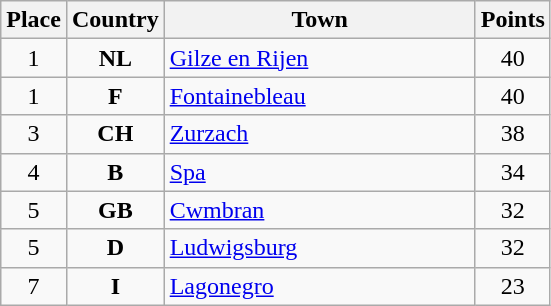<table class="wikitable">
<tr>
<th width="25">Place</th>
<th width="25">Country</th>
<th width="200">Town</th>
<th width="25">Points</th>
</tr>
<tr>
<td align="center">1</td>
<td align="center"><strong>NL</strong></td>
<td align="left"><a href='#'>Gilze en Rijen</a></td>
<td align="center">40</td>
</tr>
<tr>
<td align="center">1</td>
<td align="center"><strong>F</strong></td>
<td align="left"><a href='#'>Fontainebleau</a></td>
<td align="center">40</td>
</tr>
<tr>
<td align="center">3</td>
<td align="center"><strong>CH</strong></td>
<td align="left"><a href='#'>Zurzach</a></td>
<td align="center">38</td>
</tr>
<tr>
<td align="center">4</td>
<td align="center"><strong>B</strong></td>
<td align="left"><a href='#'>Spa</a></td>
<td align="center">34</td>
</tr>
<tr>
<td align="center">5</td>
<td align="center"><strong>GB</strong></td>
<td align="left"><a href='#'>Cwmbran</a></td>
<td align="center">32</td>
</tr>
<tr>
<td align="center">5</td>
<td align="center"><strong>D</strong></td>
<td align="left"><a href='#'>Ludwigsburg</a></td>
<td align="center">32</td>
</tr>
<tr>
<td align="center">7</td>
<td align="center"><strong>I</strong></td>
<td align="left"><a href='#'>Lagonegro</a></td>
<td align="center">23</td>
</tr>
</table>
